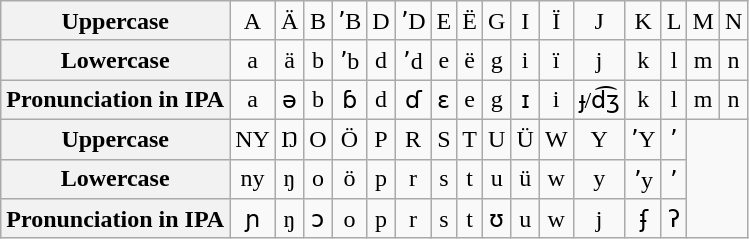<table class="wikitable" style="text-align: center;">
<tr>
<th>Uppercase</th>
<td>A</td>
<td>Ä</td>
<td>B</td>
<td>ʼB</td>
<td>D</td>
<td>ʼD</td>
<td>E</td>
<td>Ë</td>
<td>G</td>
<td>I</td>
<td>Ï</td>
<td>J</td>
<td>K</td>
<td>L</td>
<td>M</td>
<td>N</td>
</tr>
<tr>
<th>Lowercase</th>
<td>a</td>
<td>ä</td>
<td>b</td>
<td>ʼb</td>
<td>d</td>
<td>ʼd</td>
<td>e</td>
<td>ë</td>
<td>g</td>
<td>i</td>
<td>ï</td>
<td>j</td>
<td>k</td>
<td>l</td>
<td>m</td>
<td>n</td>
</tr>
<tr>
<th>Pronunciation in IPA</th>
<td>a</td>
<td>ə</td>
<td>b</td>
<td>ɓ</td>
<td>d</td>
<td>ɗ</td>
<td>ɛ</td>
<td>e</td>
<td>g</td>
<td>ɪ</td>
<td>i</td>
<td>ɟ/d͡ʒ</td>
<td>k</td>
<td>l</td>
<td>m</td>
<td>n</td>
</tr>
<tr>
<th>Uppercase</th>
<td>NY</td>
<td>Ŋ</td>
<td>O</td>
<td>Ö</td>
<td>P</td>
<td>R</td>
<td>S</td>
<td>T</td>
<td>U</td>
<td>Ü</td>
<td>W</td>
<td>Y</td>
<td>ʼY</td>
<td>ʼ</td>
</tr>
<tr>
<th>Lowercase</th>
<td>ny</td>
<td>ŋ</td>
<td>o</td>
<td>ö</td>
<td>p</td>
<td>r</td>
<td>s</td>
<td>t</td>
<td>u</td>
<td>ü</td>
<td>w</td>
<td>y</td>
<td>ʼy</td>
<td>ʼ</td>
</tr>
<tr>
<th>Pronunciation in IPA</th>
<td>ɲ</td>
<td>ŋ</td>
<td>ɔ</td>
<td>o</td>
<td>p</td>
<td>r</td>
<td>s</td>
<td>t</td>
<td>ʊ</td>
<td>u</td>
<td>w</td>
<td>j</td>
<td>ʄ</td>
<td>ʔ</td>
</tr>
</table>
